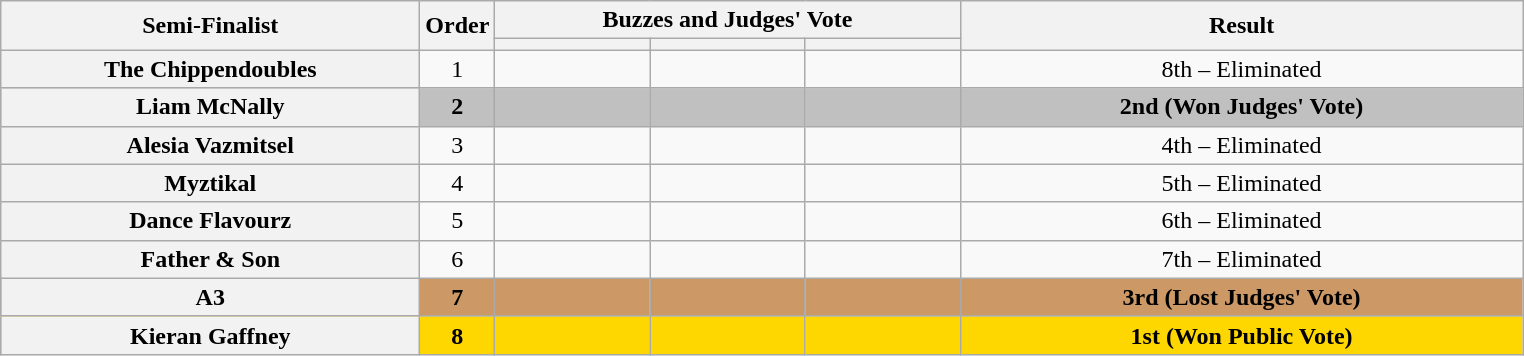<table class="wikitable plainrowheaders sortable" style="text-align:center;">
<tr>
<th scope="col" rowspan=2 class="unsortable" style="width:17em;">Semi-Finalist</th>
<th scope="col" rowspan=2 style="width:1em;">Order</th>
<th scope="col" colspan=3 class="unsortable" style="width:18em;">Buzzes and Judges' Vote</th>
<th scope="col" rowspan=2 style="width:23em;">Result</th>
</tr>
<tr>
<th scope="col" class="unsortable" style="width:6em;"></th>
<th scope="col" class="unsortable" style="width:6em;"></th>
<th scope="col" class="unsortable" style="width:6em;"></th>
</tr>
<tr>
<th scope="row">The Chippendoubles</th>
<td>1</td>
<td style="text-align:center;"></td>
<td style="text-align:center;"></td>
<td style="text-align:center;"></td>
<td>8th – Eliminated</td>
</tr>
<tr bgcolor=silver>
<th scope="row"><strong>Liam McNally</strong></th>
<td><strong>2</strong></td>
<td style="text-align:center;"></td>
<td style="text-align:center;"></td>
<td style="text-align:center;"></td>
<td><strong>2nd (Won Judges' Vote)</strong></td>
</tr>
<tr>
<th scope="row">Alesia Vazmitsel</th>
<td>3</td>
<td style="text-align:center;"></td>
<td style="text-align:center;"></td>
<td style="text-align:center;"></td>
<td>4th – Eliminated</td>
</tr>
<tr>
<th scope="row">Myztikal</th>
<td>4</td>
<td style="text-align:center;"></td>
<td style="text-align:center;"></td>
<td style="text-align:center;"></td>
<td>5th – Eliminated</td>
</tr>
<tr>
<th scope="row">Dance Flavourz</th>
<td>5</td>
<td style="text-align:center;"></td>
<td style="text-align:center;"></td>
<td style="text-align:center;"></td>
<td>6th – Eliminated</td>
</tr>
<tr>
<th scope="row">Father & Son</th>
<td>6</td>
<td style="text-align:center;"></td>
<td style="text-align:center;"></td>
<td style="text-align:center;"></td>
<td>7th – Eliminated</td>
</tr>
<tr bgcolor=#c96>
<th scope="row"><strong>A3</strong></th>
<td><strong>7</strong></td>
<td style="text-align:center;"></td>
<td style="text-align:center;"></td>
<td style="text-align:center;"></td>
<td><strong>3rd (Lost Judges' Vote)</strong></td>
</tr>
<tr bgcolor=gold>
<th scope="row"><strong>Kieran Gaffney</strong></th>
<td><strong>8</strong></td>
<td style="text-align:center;"></td>
<td style="text-align:center;"></td>
<td style="text-align:center;"></td>
<td><strong>1st (Won Public Vote)</strong></td>
</tr>
</table>
